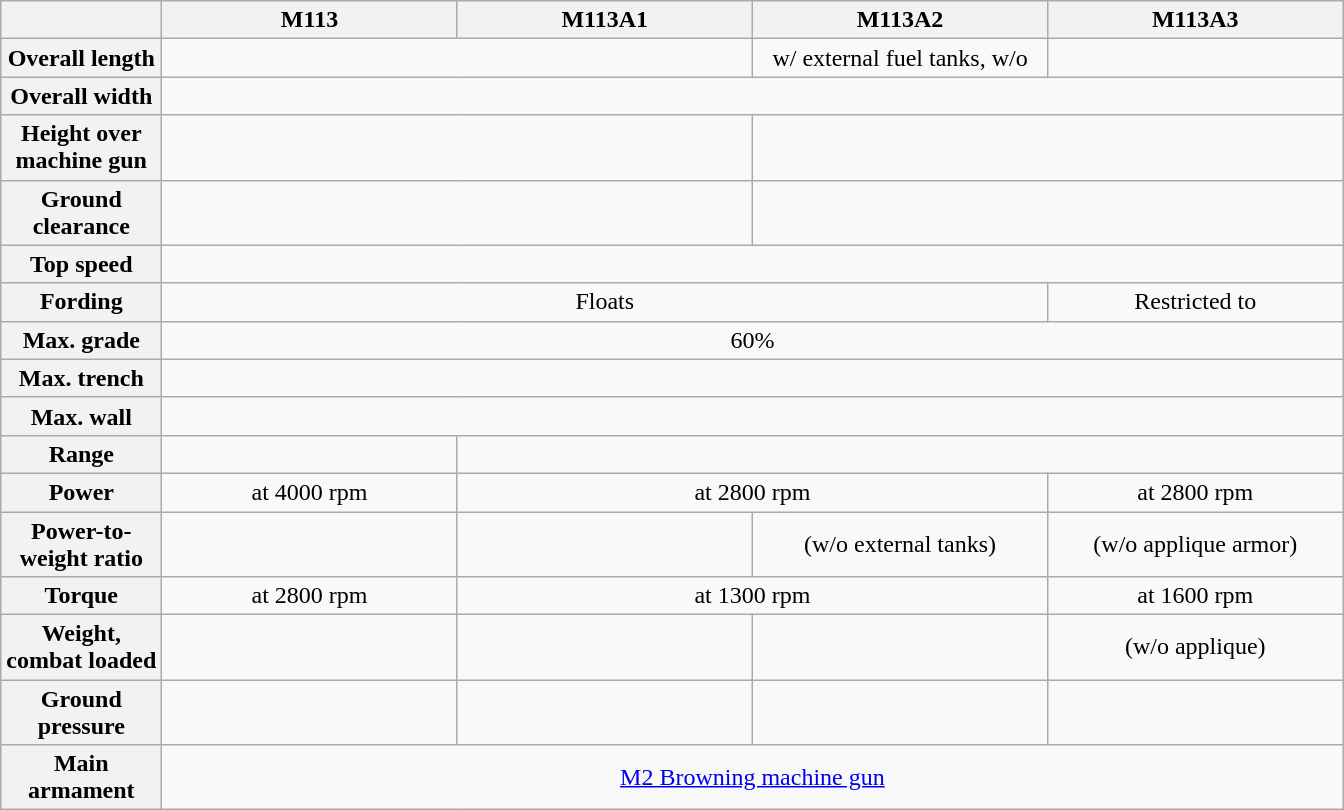<table class="wikitable" style="text-align:center;">
<tr>
<th style="width:100px;"></th>
<th style="width:22%;">M113</th>
<th style="width:22%;">M113A1</th>
<th style="width:22%;">M113A2</th>
<th style="width:22%;">M113A3</th>
</tr>
<tr>
<th>Overall length</th>
<td colspan="2"></td>
<td> w/ external fuel tanks,  w/o</td>
<td colspan="1"></td>
</tr>
<tr>
<th>Overall width</th>
<td colspan="4"></td>
</tr>
<tr>
<th>Height over machine gun</th>
<td colspan="2"></td>
<td colspan="2"></td>
</tr>
<tr>
<th>Ground clearance</th>
<td colspan="2"></td>
<td colspan="2"></td>
</tr>
<tr>
<th>Top speed</th>
<td colspan="4"></td>
</tr>
<tr>
<th>Fording</th>
<td colspan="3">Floats</td>
<td>Restricted to </td>
</tr>
<tr>
<th>Max. grade</th>
<td colspan="4">60%</td>
</tr>
<tr>
<th>Max. trench</th>
<td colspan="4"></td>
</tr>
<tr>
<th>Max. wall</th>
<td colspan="4"></td>
</tr>
<tr>
<th>Range</th>
<td></td>
<td colspan="3"></td>
</tr>
<tr>
<th>Power</th>
<td> at 4000 rpm</td>
<td colspan="2"> at 2800 rpm</td>
<td> at 2800 rpm</td>
</tr>
<tr>
<th>Power-to-weight ratio</th>
<td></td>
<td></td>
<td> (w/o external tanks)</td>
<td> (w/o applique armor)</td>
</tr>
<tr>
<th>Torque</th>
<td> at 2800 rpm</td>
<td colspan="2"> at 1300 rpm</td>
<td> at 1600 rpm</td>
</tr>
<tr>
<th>Weight, combat loaded</th>
<td></td>
<td></td>
<td></td>
<td> (w/o applique)</td>
</tr>
<tr>
<th>Ground pressure</th>
<td></td>
<td></td>
<td></td>
<td></td>
</tr>
<tr>
<th>Main armament</th>
<td colspan="4"><a href='#'>M2 Browning machine gun</a></td>
</tr>
</table>
